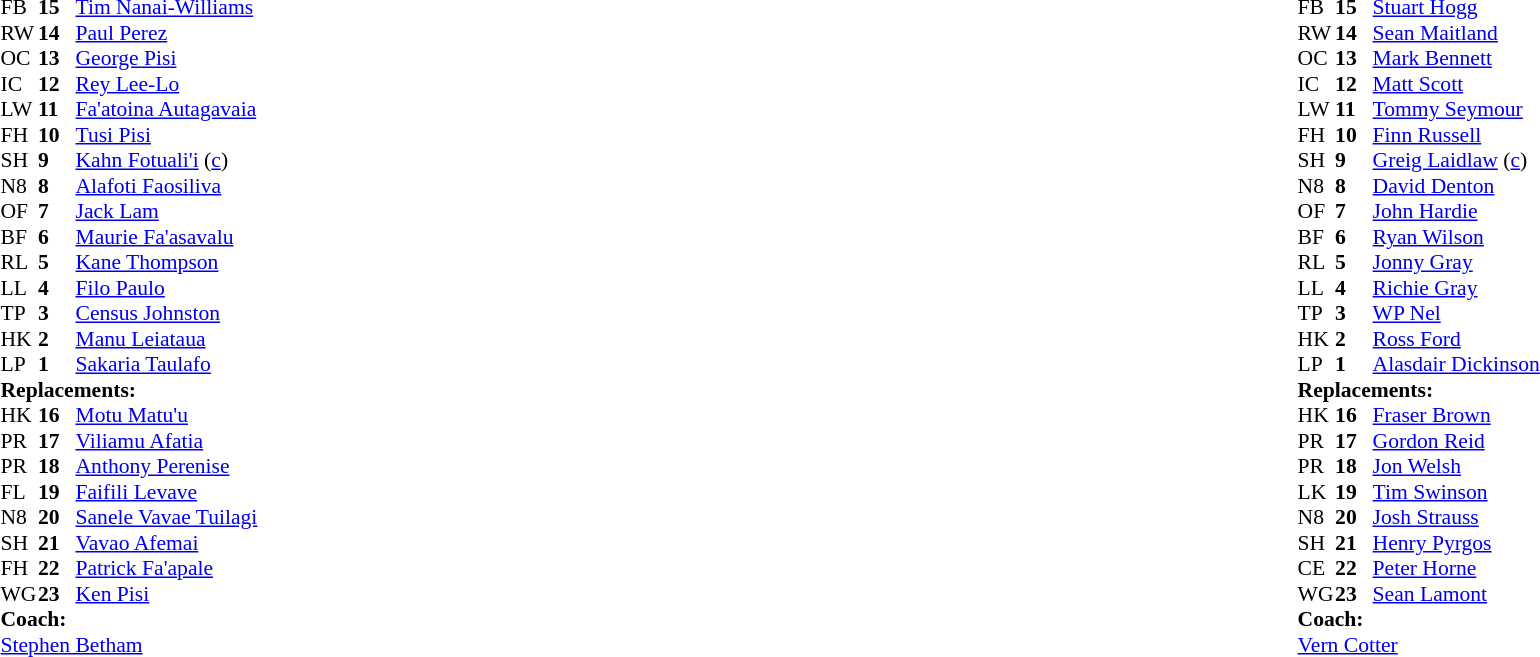<table style="width:100%">
<tr>
<td style="vertical-align:top; width:50%"><br><table style="font-size: 90%" cellspacing="0" cellpadding="0">
<tr>
<th width="25"></th>
<th width="25"></th>
</tr>
<tr>
<td>FB</td>
<td><strong>15</strong></td>
<td><a href='#'>Tim Nanai-Williams</a></td>
</tr>
<tr>
<td>RW</td>
<td><strong>14</strong></td>
<td><a href='#'>Paul Perez</a></td>
</tr>
<tr>
<td>OC</td>
<td><strong>13</strong></td>
<td><a href='#'>George Pisi</a></td>
</tr>
<tr>
<td>IC</td>
<td><strong>12</strong></td>
<td><a href='#'>Rey Lee-Lo</a></td>
</tr>
<tr>
<td>LW</td>
<td><strong>11</strong></td>
<td><a href='#'>Fa'atoina Autagavaia</a></td>
<td></td>
<td></td>
</tr>
<tr>
<td>FH</td>
<td><strong>10</strong></td>
<td><a href='#'>Tusi Pisi</a></td>
<td></td>
<td></td>
</tr>
<tr>
<td>SH</td>
<td><strong>9</strong></td>
<td><a href='#'>Kahn Fotuali'i</a> (<a href='#'>c</a>)</td>
<td></td>
<td></td>
</tr>
<tr>
<td>N8</td>
<td><strong>8</strong></td>
<td><a href='#'>Alafoti Faosiliva</a></td>
</tr>
<tr>
<td>OF</td>
<td><strong>7</strong></td>
<td><a href='#'>Jack Lam</a></td>
</tr>
<tr>
<td>BF</td>
<td><strong>6</strong></td>
<td><a href='#'>Maurie Fa'asavalu</a></td>
<td></td>
<td></td>
</tr>
<tr>
<td>RL</td>
<td><strong>5</strong></td>
<td><a href='#'>Kane Thompson</a></td>
<td></td>
<td></td>
</tr>
<tr>
<td>LL</td>
<td><strong>4</strong></td>
<td><a href='#'>Filo Paulo</a></td>
</tr>
<tr>
<td>TP</td>
<td><strong>3</strong></td>
<td><a href='#'>Census Johnston</a></td>
<td></td>
<td></td>
</tr>
<tr>
<td>HK</td>
<td><strong>2</strong></td>
<td><a href='#'>Manu Leiataua</a></td>
<td></td>
<td></td>
</tr>
<tr>
<td>LP</td>
<td><strong>1</strong></td>
<td><a href='#'>Sakaria Taulafo</a></td>
<td></td>
<td></td>
</tr>
<tr>
<td colspan=3><strong>Replacements:</strong></td>
</tr>
<tr>
<td>HK</td>
<td><strong>16</strong></td>
<td><a href='#'>Motu Matu'u</a></td>
<td></td>
<td></td>
</tr>
<tr>
<td>PR</td>
<td><strong>17</strong></td>
<td><a href='#'>Viliamu Afatia</a></td>
<td></td>
<td></td>
</tr>
<tr>
<td>PR</td>
<td><strong>18</strong></td>
<td><a href='#'>Anthony Perenise</a></td>
<td></td>
<td></td>
</tr>
<tr>
<td>FL</td>
<td><strong>19</strong></td>
<td><a href='#'>Faifili Levave</a></td>
<td></td>
<td></td>
</tr>
<tr>
<td>N8</td>
<td><strong>20</strong></td>
<td><a href='#'>Sanele Vavae Tuilagi</a></td>
<td></td>
<td></td>
</tr>
<tr>
<td>SH</td>
<td><strong>21</strong></td>
<td><a href='#'>Vavao Afemai</a></td>
<td></td>
<td></td>
</tr>
<tr>
<td>FH</td>
<td><strong>22</strong></td>
<td><a href='#'>Patrick Fa'apale</a></td>
<td></td>
<td></td>
</tr>
<tr>
<td>WG</td>
<td><strong>23</strong></td>
<td><a href='#'>Ken Pisi</a></td>
<td></td>
<td></td>
</tr>
<tr>
<td colspan=3><strong>Coach:</strong></td>
</tr>
<tr>
<td colspan="4"> <a href='#'>Stephen Betham</a></td>
</tr>
</table>
</td>
<td style="vertical-align:top"></td>
<td style="vertical-align:top; width:50%"><br><table style="font-size: 90%" cellspacing="0" cellpadding="0" align="center">
<tr>
<th width="25"></th>
<th width="25"></th>
</tr>
<tr>
<td>FB</td>
<td><strong>15</strong></td>
<td><a href='#'>Stuart Hogg</a></td>
<td></td>
<td></td>
</tr>
<tr>
<td>RW</td>
<td><strong>14</strong></td>
<td><a href='#'>Sean Maitland</a></td>
</tr>
<tr>
<td>OC</td>
<td><strong>13</strong></td>
<td><a href='#'>Mark Bennett</a></td>
</tr>
<tr>
<td>IC</td>
<td><strong>12</strong></td>
<td><a href='#'>Matt Scott</a></td>
<td></td>
<td></td>
</tr>
<tr>
<td>LW</td>
<td><strong>11</strong></td>
<td><a href='#'>Tommy Seymour</a></td>
</tr>
<tr>
<td>FH</td>
<td><strong>10</strong></td>
<td><a href='#'>Finn Russell</a></td>
</tr>
<tr>
<td>SH</td>
<td><strong>9</strong></td>
<td><a href='#'>Greig Laidlaw</a> (<a href='#'>c</a>)</td>
</tr>
<tr>
<td>N8</td>
<td><strong>8</strong></td>
<td><a href='#'>David Denton</a></td>
</tr>
<tr>
<td>OF</td>
<td><strong>7</strong></td>
<td><a href='#'>John Hardie</a></td>
</tr>
<tr>
<td>BF</td>
<td><strong>6</strong></td>
<td><a href='#'>Ryan Wilson</a></td>
<td></td>
<td></td>
</tr>
<tr>
<td>RL</td>
<td><strong>5</strong></td>
<td><a href='#'>Jonny Gray</a></td>
<td></td>
<td></td>
</tr>
<tr>
<td>LL</td>
<td><strong>4</strong></td>
<td><a href='#'>Richie Gray</a></td>
</tr>
<tr>
<td>TP</td>
<td><strong>3</strong></td>
<td><a href='#'>WP Nel</a></td>
</tr>
<tr>
<td>HK</td>
<td><strong>2</strong></td>
<td><a href='#'>Ross Ford</a></td>
<td></td>
<td></td>
</tr>
<tr>
<td>LP</td>
<td><strong>1</strong></td>
<td><a href='#'>Alasdair Dickinson</a></td>
<td></td>
<td></td>
<td></td>
</tr>
<tr>
<td colspan=3><strong>Replacements:</strong></td>
</tr>
<tr>
<td>HK</td>
<td><strong>16</strong></td>
<td><a href='#'>Fraser Brown</a></td>
<td></td>
<td></td>
</tr>
<tr>
<td>PR</td>
<td><strong>17</strong></td>
<td><a href='#'>Gordon Reid</a></td>
<td></td>
<td></td>
<td></td>
</tr>
<tr>
<td>PR</td>
<td><strong>18</strong></td>
<td><a href='#'>Jon Welsh</a></td>
</tr>
<tr>
<td>LK</td>
<td><strong>19</strong></td>
<td><a href='#'>Tim Swinson</a></td>
<td></td>
<td></td>
</tr>
<tr>
<td>N8</td>
<td><strong>20</strong></td>
<td><a href='#'>Josh Strauss</a></td>
<td></td>
<td></td>
</tr>
<tr>
<td>SH</td>
<td><strong>21</strong></td>
<td><a href='#'>Henry Pyrgos</a></td>
</tr>
<tr>
<td>CE</td>
<td><strong>22</strong></td>
<td><a href='#'>Peter Horne</a></td>
<td></td>
<td></td>
</tr>
<tr>
<td>WG</td>
<td><strong>23</strong></td>
<td><a href='#'>Sean Lamont</a></td>
<td></td>
<td></td>
</tr>
<tr>
<td colspan=3><strong>Coach:</strong></td>
</tr>
<tr>
<td colspan="4"> <a href='#'>Vern Cotter</a></td>
</tr>
</table>
</td>
</tr>
</table>
